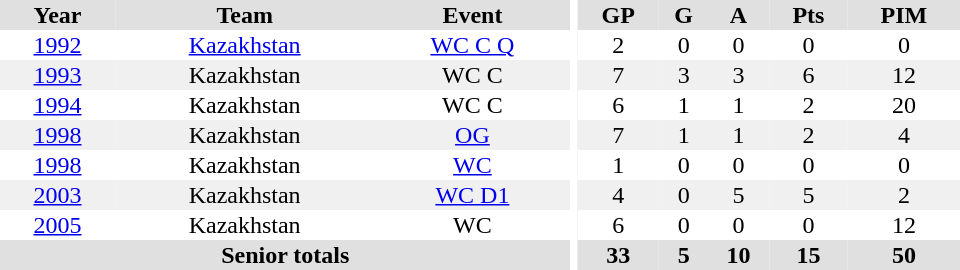<table border="0" cellpadding="1" cellspacing="0" style="text-align:center; width:40em">
<tr bgcolor="#e0e0e0">
<th>Year</th>
<th>Team</th>
<th>Event</th>
<th rowspan="99" bgcolor="#ffffff"></th>
<th>GP</th>
<th>G</th>
<th>A</th>
<th>Pts</th>
<th>PIM</th>
</tr>
<tr>
<td><a href='#'>1992</a></td>
<td><a href='#'>Kazakhstan</a></td>
<td><a href='#'>WC C Q</a></td>
<td>2</td>
<td>0</td>
<td>0</td>
<td>0</td>
<td>0</td>
</tr>
<tr bgcolor="#f0f0f0">
<td><a href='#'>1993</a></td>
<td>Kazakhstan</td>
<td>WC C</td>
<td>7</td>
<td>3</td>
<td>3</td>
<td>6</td>
<td>12</td>
</tr>
<tr>
<td><a href='#'>1994</a></td>
<td>Kazakhstan</td>
<td>WC C</td>
<td>6</td>
<td>1</td>
<td>1</td>
<td>2</td>
<td>20</td>
</tr>
<tr bgcolor="#f0f0f0">
<td><a href='#'>1998</a></td>
<td>Kazakhstan</td>
<td><a href='#'>OG</a></td>
<td>7</td>
<td>1</td>
<td>1</td>
<td>2</td>
<td>4</td>
</tr>
<tr>
<td><a href='#'>1998</a></td>
<td>Kazakhstan</td>
<td><a href='#'>WC</a></td>
<td>1</td>
<td>0</td>
<td>0</td>
<td>0</td>
<td>0</td>
</tr>
<tr bgcolor="#f0f0f0">
<td><a href='#'>2003</a></td>
<td>Kazakhstan</td>
<td><a href='#'>WC D1</a></td>
<td>4</td>
<td>0</td>
<td>5</td>
<td>5</td>
<td>2</td>
</tr>
<tr>
<td><a href='#'>2005</a></td>
<td>Kazakhstan</td>
<td>WC</td>
<td>6</td>
<td>0</td>
<td>0</td>
<td>0</td>
<td>12</td>
</tr>
<tr bgcolor="#e0e0e0">
<th colspan="3">Senior totals</th>
<th>33</th>
<th>5</th>
<th>10</th>
<th>15</th>
<th>50</th>
</tr>
</table>
